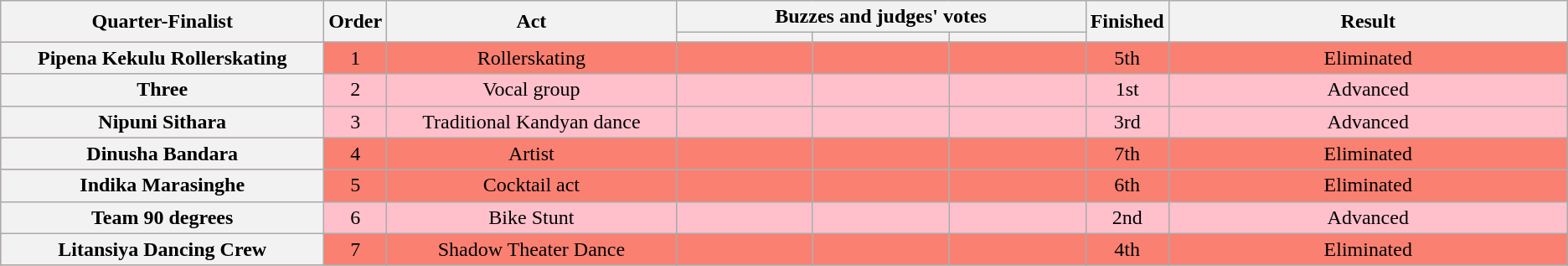<table class="wikitable plainrowheaders sortable" style="text-align:center;">
<tr>
<th scope="col" rowspan="2" class="unsortable" style="width:18em;">Quarter-Finalist</th>
<th scope="col" rowspan="2" style="width:1em;">Order</th>
<th scope="col" rowspan="2" class="unsortable" style="width:16em;">Act</th>
<th scope="col" colspan="3" class="unsortable" style="width:24em;">Buzzes and judges' votes</th>
<th scope="col" rowspan="2" style="width:0.25em;">Finished</th>
<th scope="col" rowspan="2" style="width:23em;">Result</th>
</tr>
<tr>
<th scope="col" style="width:6em;"></th>
<th scope="col" style="width:6em;"></th>
<th scope="col" style="width:6em;"></th>
</tr>
<tr bgcolor=salmon>
<th scope="row">Pipena Kekulu Rollerskating</th>
<td>1</td>
<td>Rollerskating</td>
<td></td>
<td></td>
<td></td>
<td>5th</td>
<td>Eliminated</td>
</tr>
<tr bgcolor=pink>
<th scope="row">Three</th>
<td>2</td>
<td>Vocal group</td>
<td></td>
<td></td>
<td></td>
<td>1st</td>
<td>Advanced</td>
</tr>
<tr bgcolor=pink>
<th scope="row">Nipuni Sithara </th>
<td>3</td>
<td>Traditional Kandyan dance</td>
<td></td>
<td></td>
<td></td>
<td>3rd</td>
<td>Advanced</td>
</tr>
<tr bgcolor=salmon>
<th scope="row">Dinusha Bandara</th>
<td>4</td>
<td>Artist</td>
<td></td>
<td></td>
<td></td>
<td>7th</td>
<td>Eliminated</td>
</tr>
<tr bgcolor=salmon>
<th scope="row">Indika Marasinghe</th>
<td>5</td>
<td>Cocktail act</td>
<td></td>
<td></td>
<td></td>
<td>6th</td>
<td>Eliminated</td>
</tr>
<tr bgcolor=pink>
<th scope="row">Team 90 degrees</th>
<td>6</td>
<td>Bike Stunt</td>
<td></td>
<td></td>
<td></td>
<td>2nd</td>
<td>Advanced</td>
</tr>
<tr bgcolor=salmon>
<th scope="row">Litansiya Dancing Crew</th>
<td>7</td>
<td>Shadow Theater Dance</td>
<td></td>
<td></td>
<td></td>
<td>4th</td>
<td>Eliminated</td>
</tr>
</table>
